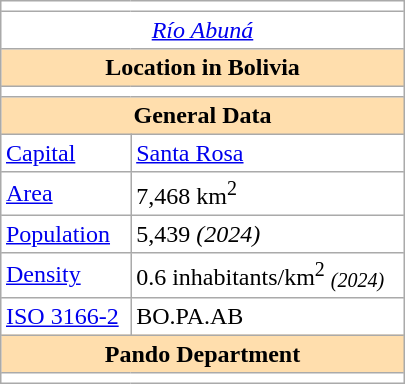<table border=1 align=right cellpadding=3 cellspacing=0 width=270 style="margin: 0 0 1em 1em; border: 1px #aaa solid; border-collapse: collapse;">
<tr>
<td colspan="2" align="center" bgcolor="#ffffff"></td>
</tr>
<tr>
<td colspan="2" align="center" bgcolor="#ffffff"><em><a href='#'>Río Abuná</a></em></td>
</tr>
<tr>
<th colspan="2" bgcolor="#FFDEAD">Location in Bolivia</th>
</tr>
<tr>
<td colspan="2" align="center" bgcolor="#ffffff"></td>
</tr>
<tr>
<th colspan="2" bgcolor="#FFDEAD">General Data</th>
</tr>
<tr>
<td><a href='#'>Capital</a></td>
<td><a href='#'>Santa Rosa</a></td>
</tr>
<tr>
<td><a href='#'>Area</a></td>
<td>7,468 km<sup>2</sup></td>
</tr>
<tr>
<td><a href='#'>Population</a></td>
<td>5,439 <em>(2024)</em></td>
</tr>
<tr>
<td><a href='#'>Density</a></td>
<td>0.6 inhabitants/km<sup>2</sup> <em><small>(2024)</small></em></td>
</tr>
<tr>
<td><a href='#'>ISO 3166-2</a></td>
<td>BO.PA.AB</td>
</tr>
<tr>
<th colspan="2" bgcolor="#FFDEAD">Pando Department</th>
</tr>
<tr>
<td colspan="2" align="center" bgcolor="#ffffff"></td>
</tr>
</table>
